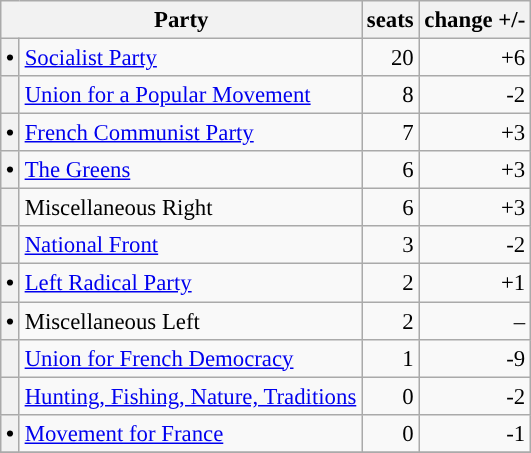<table class="wikitable" style="font-size: 95%;">
<tr>
<th colspan=2>Party</th>
<th>seats</th>
<th>change +/-</th>
</tr>
<tr>
<th style="background-color: "><span>•</span></th>
<td><a href='#'>Socialist Party</a></td>
<td align="right">20</td>
<td align="right">+6</td>
</tr>
<tr>
<th style="background-color: "></th>
<td><a href='#'>Union for a Popular Movement</a></td>
<td align="right">8</td>
<td align="right">-2</td>
</tr>
<tr>
<th style="background-color: "><span>•</span></th>
<td><a href='#'>French Communist Party</a></td>
<td align="right">7</td>
<td align="right">+3</td>
</tr>
<tr>
<th style="background-color: "><span>•</span></th>
<td><a href='#'>The Greens</a></td>
<td align="right">6</td>
<td align="right">+3</td>
</tr>
<tr>
<th style="background-color: "></th>
<td>Miscellaneous Right</td>
<td align="right">6</td>
<td align="right">+3</td>
</tr>
<tr>
<th style="background-color: "></th>
<td><a href='#'>National Front</a></td>
<td align="right">3</td>
<td align="right">-2</td>
</tr>
<tr>
<th style="background-color: "><span>•</span></th>
<td><a href='#'>Left Radical Party</a></td>
<td align="right">2</td>
<td align="right">+1</td>
</tr>
<tr>
<th style="background-color: "><span>•</span></th>
<td>Miscellaneous Left</td>
<td align="right">2</td>
<td align="right">–</td>
</tr>
<tr>
<th style="background-color: "></th>
<td><a href='#'>Union for French Democracy</a></td>
<td align="right">1</td>
<td align="right">-9</td>
</tr>
<tr>
<th style="background-color: "></th>
<td><a href='#'>Hunting, Fishing, Nature, Traditions</a></td>
<td align="right">0</td>
<td align="right">-2</td>
</tr>
<tr>
<th style="background-color: "><span>•</span></th>
<td><a href='#'>Movement for France</a></td>
<td align="right">0</td>
<td align="right">-1</td>
</tr>
<tr>
</tr>
</table>
